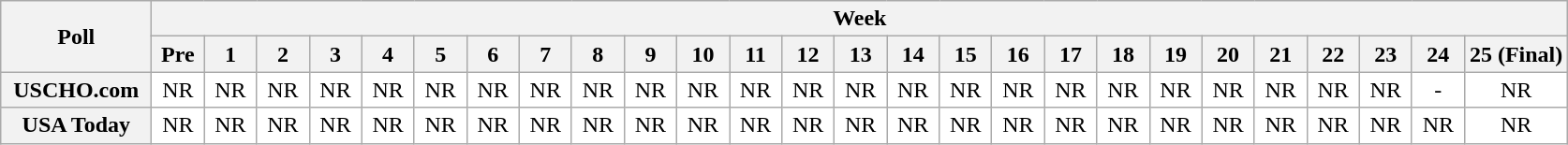<table class="wikitable" style="white-space:nowrap;">
<tr>
<th scope="col" width="100" rowspan="2">Poll</th>
<th colspan="26">Week</th>
</tr>
<tr>
<th scope="col" width="30">Pre</th>
<th scope="col" width="30">1</th>
<th scope="col" width="30">2</th>
<th scope="col" width="30">3</th>
<th scope="col" width="30">4</th>
<th scope="col" width="30">5</th>
<th scope="col" width="30">6</th>
<th scope="col" width="30">7</th>
<th scope="col" width="30">8</th>
<th scope="col" width="30">9</th>
<th scope="col" width="30">10</th>
<th scope="col" width="30">11</th>
<th scope="col" width="30">12</th>
<th scope="col" width="30">13</th>
<th scope="col" width="30">14</th>
<th scope="col" width="30">15</th>
<th scope="col" width="30">16</th>
<th scope="col" width="30">17</th>
<th scope="col" width="30">18</th>
<th scope="col" width="30">19</th>
<th scope="col" width="30">20</th>
<th scope="col" width="30">21</th>
<th scope="col" width="30">22</th>
<th scope="col" width="30">23</th>
<th scope="col" width="30">24</th>
<th scope="col" width="30">25 (Final)</th>
</tr>
<tr style="text-align:center;">
<th>USCHO.com</th>
<td bgcolor=FFFFFF>NR</td>
<td bgcolor=FFFFFF>NR</td>
<td bgcolor=FFFFFF>NR</td>
<td bgcolor=FFFFFF>NR</td>
<td bgcolor=FFFFFF>NR</td>
<td bgcolor=FFFFFF>NR</td>
<td bgcolor=FFFFFF>NR</td>
<td bgcolor=FFFFFF>NR</td>
<td bgcolor=FFFFFF>NR</td>
<td bgcolor=FFFFFF>NR</td>
<td bgcolor=FFFFFF>NR</td>
<td bgcolor=FFFFFF>NR</td>
<td bgcolor=FFFFFF>NR</td>
<td bgcolor=FFFFFF>NR</td>
<td bgcolor=FFFFFF>NR</td>
<td bgcolor=FFFFFF>NR</td>
<td bgcolor=FFFFFF>NR</td>
<td bgcolor=FFFFFF>NR</td>
<td bgcolor=FFFFFF>NR</td>
<td bgcolor=FFFFFF>NR</td>
<td bgcolor=FFFFFF>NR</td>
<td bgcolor=FFFFFF>NR</td>
<td bgcolor=FFFFFF>NR</td>
<td bgcolor=FFFFFF>NR</td>
<td bgcolor=FFFFFF>-</td>
<td bgcolor=FFFFFF>NR</td>
</tr>
<tr style="text-align:center;">
<th>USA Today</th>
<td bgcolor=FFFFFF>NR</td>
<td bgcolor=FFFFFF>NR</td>
<td bgcolor=FFFFFF>NR</td>
<td bgcolor=FFFFFF>NR</td>
<td bgcolor=FFFFFF>NR</td>
<td bgcolor=FFFFFF>NR</td>
<td bgcolor=FFFFFF>NR</td>
<td bgcolor=FFFFFF>NR</td>
<td bgcolor=FFFFFF>NR</td>
<td bgcolor=FFFFFF>NR</td>
<td bgcolor=FFFFFF>NR</td>
<td bgcolor=FFFFFF>NR</td>
<td bgcolor=FFFFFF>NR</td>
<td bgcolor=FFFFFF>NR</td>
<td bgcolor=FFFFFF>NR</td>
<td bgcolor=FFFFFF>NR</td>
<td bgcolor=FFFFFF>NR</td>
<td bgcolor=FFFFFF>NR</td>
<td bgcolor=FFFFFF>NR</td>
<td bgcolor=FFFFFF>NR</td>
<td bgcolor=FFFFFF>NR</td>
<td bgcolor=FFFFFF>NR</td>
<td bgcolor=FFFFFF>NR</td>
<td bgcolor=FFFFFF>NR</td>
<td bgcolor=FFFFFF>NR</td>
<td bgcolor=FFFFFF>NR</td>
</tr>
</table>
